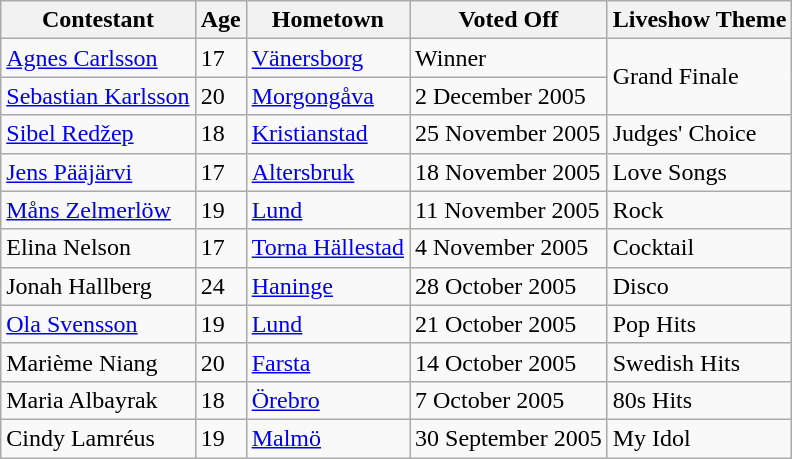<table class="wikitable">
<tr>
<th>Contestant</th>
<th>Age</th>
<th>Hometown</th>
<th>Voted Off</th>
<th>Liveshow Theme</th>
</tr>
<tr>
<td><a href='#'>Agnes Carlsson</a></td>
<td>17</td>
<td><a href='#'>Vänersborg</a></td>
<td>Winner</td>
<td rowspan="2">Grand Finale</td>
</tr>
<tr>
<td><a href='#'>Sebastian Karlsson</a></td>
<td>20</td>
<td><a href='#'>Morgongåva</a></td>
<td>2 December 2005</td>
</tr>
<tr>
<td><a href='#'>Sibel Redžep</a></td>
<td>18</td>
<td><a href='#'>Kristianstad</a></td>
<td>25 November 2005</td>
<td>Judges' Choice</td>
</tr>
<tr>
<td><a href='#'>Jens Pääjärvi</a></td>
<td>17</td>
<td><a href='#'>Altersbruk</a></td>
<td>18 November 2005</td>
<td>Love Songs</td>
</tr>
<tr>
<td><a href='#'>Måns Zelmerlöw</a></td>
<td>19</td>
<td><a href='#'>Lund</a></td>
<td>11 November 2005</td>
<td>Rock</td>
</tr>
<tr>
<td>Elina Nelson</td>
<td>17</td>
<td><a href='#'>Torna Hällestad</a></td>
<td>4 November 2005</td>
<td>Cocktail</td>
</tr>
<tr>
<td>Jonah Hallberg</td>
<td>24</td>
<td><a href='#'>Haninge</a></td>
<td>28 October 2005</td>
<td>Disco</td>
</tr>
<tr>
<td><a href='#'>Ola Svensson</a></td>
<td>19</td>
<td><a href='#'>Lund</a></td>
<td>21 October 2005</td>
<td>Pop Hits</td>
</tr>
<tr>
<td>Marième Niang</td>
<td>20</td>
<td><a href='#'>Farsta</a></td>
<td>14 October 2005</td>
<td>Swedish Hits</td>
</tr>
<tr>
<td>Maria Albayrak</td>
<td>18</td>
<td><a href='#'>Örebro</a></td>
<td>7 October 2005</td>
<td>80s Hits</td>
</tr>
<tr>
<td>Cindy Lamréus</td>
<td>19</td>
<td><a href='#'>Malmö</a></td>
<td>30 September 2005</td>
<td>My Idol</td>
</tr>
</table>
